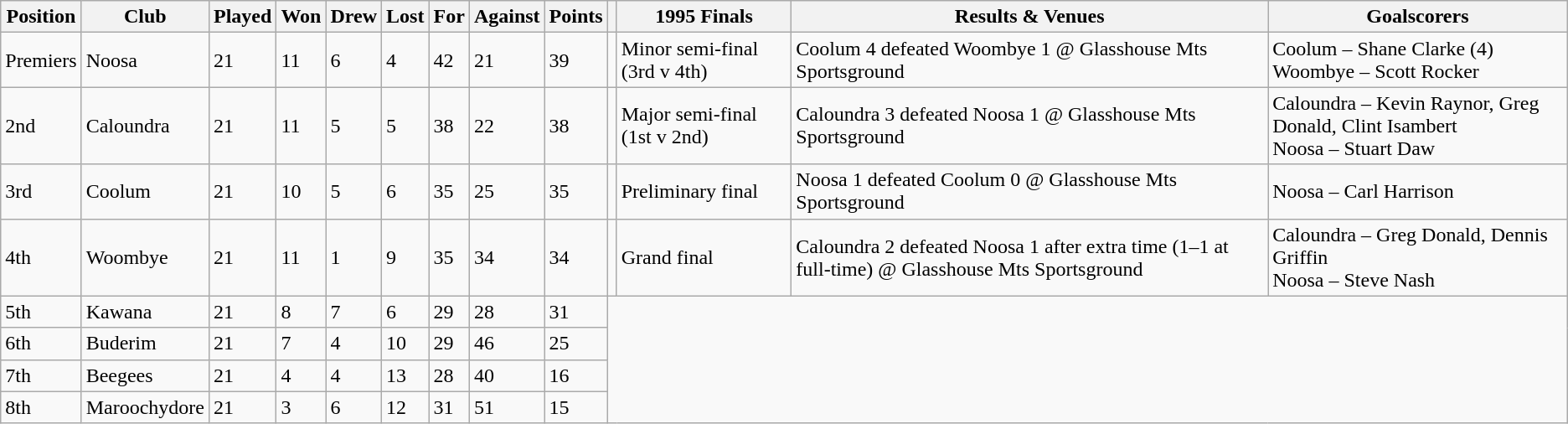<table class="wikitable">
<tr>
<th>Position</th>
<th>Club</th>
<th>Played</th>
<th>Won</th>
<th>Drew</th>
<th>Lost</th>
<th>For</th>
<th>Against</th>
<th>Points</th>
<th></th>
<th>1995 Finals</th>
<th>Results & Venues</th>
<th>Goalscorers</th>
</tr>
<tr>
<td>Premiers</td>
<td>Noosa</td>
<td>21</td>
<td>11</td>
<td>6</td>
<td>4</td>
<td>42</td>
<td>21</td>
<td>39</td>
<td></td>
<td>Minor semi-final (3rd v 4th)</td>
<td>Coolum 4 defeated Woombye 1 @ Glasshouse Mts Sportsground</td>
<td>Coolum – Shane Clarke (4)<br>Woombye – Scott Rocker</td>
</tr>
<tr>
<td>2nd</td>
<td>Caloundra</td>
<td>21</td>
<td>11</td>
<td>5</td>
<td>5</td>
<td>38</td>
<td>22</td>
<td>38</td>
<td></td>
<td>Major semi-final (1st v 2nd)</td>
<td>Caloundra 3 defeated Noosa 1 @ Glasshouse Mts Sportsground</td>
<td>Caloundra – Kevin Raynor, Greg Donald, Clint Isambert<br>Noosa – Stuart Daw</td>
</tr>
<tr>
<td>3rd</td>
<td>Coolum</td>
<td>21</td>
<td>10</td>
<td>5</td>
<td>6</td>
<td>35</td>
<td>25</td>
<td>35</td>
<td></td>
<td>Preliminary final</td>
<td>Noosa 1 defeated Coolum 0 @ Glasshouse Mts Sportsground</td>
<td>Noosa – Carl Harrison</td>
</tr>
<tr>
<td>4th</td>
<td>Woombye</td>
<td>21</td>
<td>11</td>
<td>1</td>
<td>9</td>
<td>35</td>
<td>34</td>
<td>34</td>
<td></td>
<td>Grand final</td>
<td>Caloundra 2 defeated Noosa 1 after extra time (1–1 at full-time) @ Glasshouse Mts Sportsground</td>
<td>Caloundra – Greg Donald, Dennis Griffin<br>Noosa – Steve Nash</td>
</tr>
<tr>
<td>5th</td>
<td>Kawana</td>
<td>21</td>
<td>8</td>
<td>7</td>
<td>6</td>
<td>29</td>
<td>28</td>
<td>31</td>
</tr>
<tr>
<td>6th</td>
<td>Buderim</td>
<td>21</td>
<td>7</td>
<td>4</td>
<td>10</td>
<td>29</td>
<td>46</td>
<td>25</td>
</tr>
<tr>
<td>7th</td>
<td>Beegees</td>
<td>21</td>
<td>4</td>
<td>4</td>
<td>13</td>
<td>28</td>
<td>40</td>
<td>16</td>
</tr>
<tr>
<td>8th</td>
<td>Maroochydore</td>
<td>21</td>
<td>3</td>
<td>6</td>
<td>12</td>
<td>31</td>
<td>51</td>
<td>15</td>
</tr>
</table>
